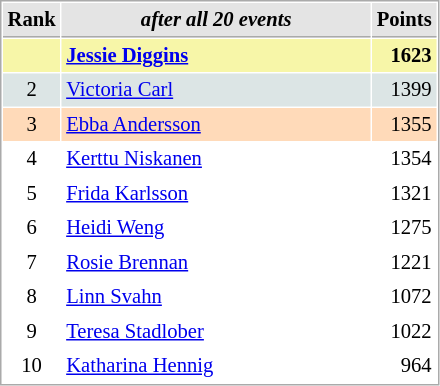<table cellspacing="1" cellpadding="3" style="border:1px solid #AAAAAA;font-size:86%">
<tr style="background-color: #E4E4E4;">
<th style="border-bottom:1px solid #AAAAAA" width=10>Rank</th>
<th style="border-bottom:1px solid #AAAAAA" width=200><em>after all 20 events</em></th>
<th style="border-bottom:1px solid #AAAAAA" width=20 align=right>Points</th>
</tr>
<tr style="background:#f7f6a8;">
<td align=center></td>
<td> <strong><a href='#'>Jessie Diggins</a></strong> </td>
<td align=right><strong>1623</strong></td>
</tr>
<tr style="background:#dce5e5;">
<td align=center>2</td>
<td> <a href='#'>Victoria Carl</a></td>
<td align=right>1399</td>
</tr>
<tr style="background:#ffdab9;">
<td align=center>3</td>
<td> <a href='#'>Ebba Andersson</a></td>
<td align=right>1355</td>
</tr>
<tr>
<td align=center>4</td>
<td> <a href='#'>Kerttu Niskanen</a></td>
<td align=right>1354</td>
</tr>
<tr>
<td align=center>5</td>
<td> <a href='#'>Frida Karlsson</a></td>
<td align=right>1321</td>
</tr>
<tr>
<td align=center>6</td>
<td> <a href='#'>Heidi Weng</a></td>
<td align=right>1275</td>
</tr>
<tr>
<td align=center>7</td>
<td> <a href='#'>Rosie Brennan</a></td>
<td align=right>1221</td>
</tr>
<tr>
<td align=center>8</td>
<td> <a href='#'>Linn Svahn</a></td>
<td align=right>1072</td>
</tr>
<tr>
<td align=center>9</td>
<td> <a href='#'>Teresa Stadlober</a></td>
<td align=right>1022</td>
</tr>
<tr>
<td align=center>10</td>
<td> <a href='#'>Katharina Hennig</a></td>
<td align=right>964</td>
</tr>
</table>
